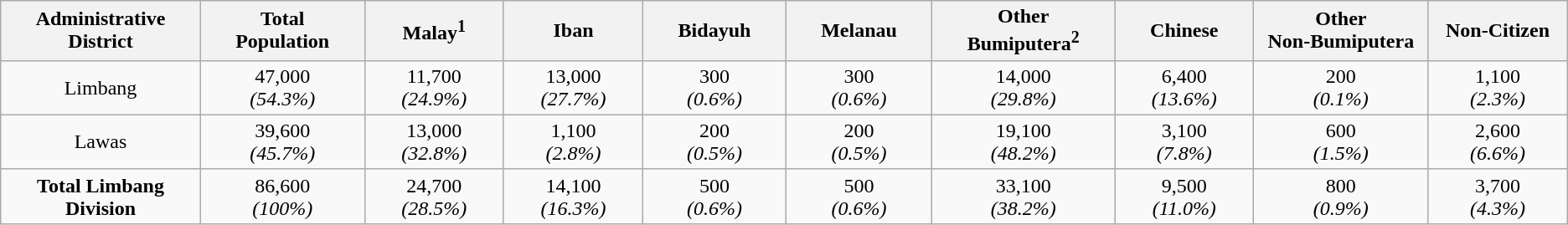<table class="wikitable" style="text-align:center">
<tr>
<th style="width:5%">Administrative District</th>
<th style="width:5%">Total <br>Population</th>
<th style="width:5%">Malay<sup>1</sup></th>
<th style="width:5%">Iban</th>
<th style="width:5%">Bidayuh</th>
<th style="width:5%">Melanau</th>
<th style="width:5%">Other <br>Bumiputera<sup>2</sup></th>
<th style="width:5%">Chinese</th>
<th style="width:5%">Other <br>Non-Bumiputera</th>
<th style="width:5%">Non-Citizen</th>
</tr>
<tr>
<td>Limbang</td>
<td>47,000<br><em>(54.3%)</em></td>
<td>11,700<br><em>(24.9%)</em></td>
<td>13,000<br><em>(27.7%)</em></td>
<td>300<br><em>(0.6%)</em></td>
<td>300<br><em>(0.6%)</em></td>
<td>14,000<br><em>(29.8%)</em></td>
<td>6,400<br><em>(13.6%)</em></td>
<td>200<br><em>(0.1%)</em></td>
<td>1,100<br><em>(2.3%)</em></td>
</tr>
<tr>
<td>Lawas</td>
<td>39,600<br><em>(45.7%)</em></td>
<td>13,000<br><em>(32.8%)</em></td>
<td>1,100<br><em>(2.8%)</em></td>
<td>200<br><em>(0.5%)</em></td>
<td>200<br><em>(0.5%)</em></td>
<td>19,100<br><em>(48.2%)</em></td>
<td>3,100<br><em>(7.8%)</em></td>
<td>600<br><em>(1.5%)</em></td>
<td>2,600<br><em>(6.6%)</em></td>
</tr>
<tr>
<td><strong>Total Limbang Division</strong></td>
<td>86,600<br><em>(100%)</em></td>
<td>24,700<br><em>(28.5%)</em></td>
<td>14,100<br><em>(16.3%)</em></td>
<td>500<br><em>(0.6%)</em></td>
<td>500<br><em>(0.6%)</em></td>
<td>33,100<br><em>(38.2%)</em></td>
<td>9,500<br><em>(11.0%)</em></td>
<td>800<br><em>(0.9%)</em></td>
<td>3,700<br><em>(4.3%)</em></td>
</tr>
</table>
